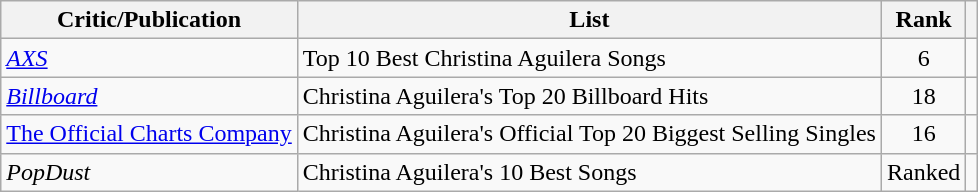<table class="wikitable plainrowheaders sortable">
<tr>
<th>Critic/Publication</th>
<th scope="col" class="unsortable">List</th>
<th data-sort-type="number">Rank</th>
<th scope="col" class="unsortable"></th>
</tr>
<tr Ad>
<td><em><a href='#'>AXS</a></em></td>
<td>Top 10 Best Christina Aguilera Songs</td>
<td align=center>6</td>
<td></td>
</tr>
<tr Ad>
<td><em><a href='#'>Billboard</a></em></td>
<td>Christina Aguilera's Top 20 Billboard Hits</td>
<td align=center>18</td>
<td></td>
</tr>
<tr Ad>
<td><a href='#'>The Official Charts Company</a></td>
<td>Christina Aguilera's Official Top 20 Biggest Selling Singles</td>
<td align=center>16</td>
<td></td>
</tr>
<tr Ad>
<td><em>PopDust</em></td>
<td>Christina Aguilera's 10 Best Songs</td>
<td align=center>Ranked</td>
<td></td>
</tr>
</table>
